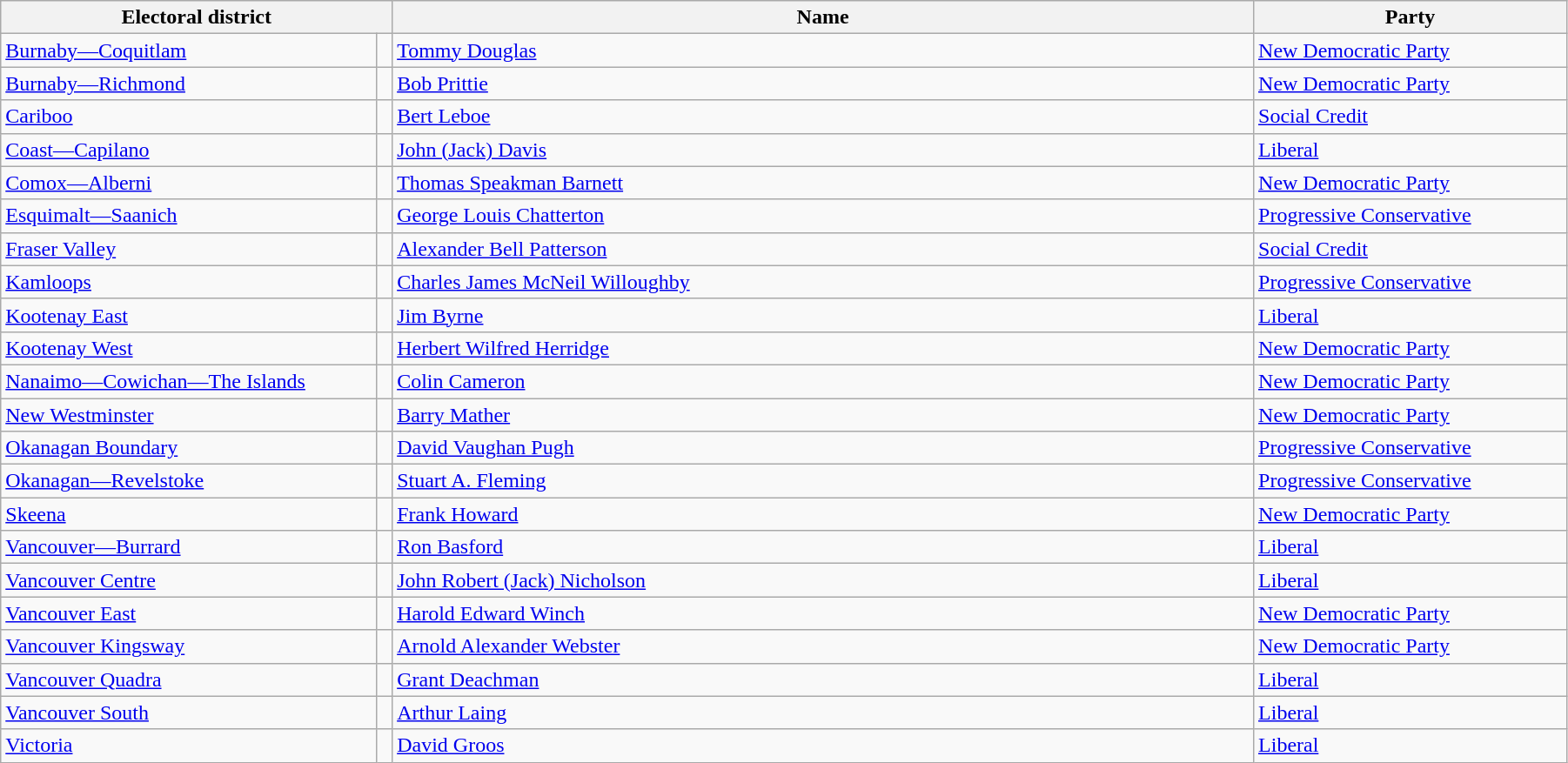<table class="wikitable" width=95%>
<tr>
<th colspan=2 width=25%>Electoral district</th>
<th>Name</th>
<th width=20%>Party</th>
</tr>
<tr>
<td width=24%><a href='#'>Burnaby—Coquitlam</a></td>
<td></td>
<td><a href='#'>Tommy Douglas</a></td>
<td><a href='#'>New Democratic Party</a></td>
</tr>
<tr>
<td><a href='#'>Burnaby—Richmond</a></td>
<td></td>
<td><a href='#'>Bob Prittie</a></td>
<td><a href='#'>New Democratic Party</a></td>
</tr>
<tr>
<td><a href='#'>Cariboo</a></td>
<td></td>
<td><a href='#'>Bert Leboe</a></td>
<td><a href='#'>Social Credit</a></td>
</tr>
<tr>
<td><a href='#'>Coast—Capilano</a></td>
<td></td>
<td><a href='#'>John (Jack) Davis</a></td>
<td><a href='#'>Liberal</a></td>
</tr>
<tr>
<td><a href='#'>Comox—Alberni</a></td>
<td></td>
<td><a href='#'>Thomas Speakman Barnett</a></td>
<td><a href='#'>New Democratic Party</a></td>
</tr>
<tr>
<td><a href='#'>Esquimalt—Saanich</a></td>
<td></td>
<td><a href='#'>George Louis Chatterton</a></td>
<td><a href='#'>Progressive Conservative</a></td>
</tr>
<tr>
<td><a href='#'>Fraser Valley</a></td>
<td></td>
<td><a href='#'>Alexander Bell Patterson</a></td>
<td><a href='#'>Social Credit</a></td>
</tr>
<tr>
<td><a href='#'>Kamloops</a></td>
<td></td>
<td><a href='#'>Charles James McNeil Willoughby</a></td>
<td><a href='#'>Progressive Conservative</a></td>
</tr>
<tr>
<td><a href='#'>Kootenay East</a></td>
<td></td>
<td><a href='#'>Jim Byrne</a></td>
<td><a href='#'>Liberal</a></td>
</tr>
<tr>
<td><a href='#'>Kootenay West</a></td>
<td></td>
<td><a href='#'>Herbert Wilfred Herridge</a></td>
<td><a href='#'>New Democratic Party</a></td>
</tr>
<tr>
<td><a href='#'>Nanaimo—Cowichan—The Islands</a></td>
<td></td>
<td><a href='#'>Colin Cameron</a></td>
<td><a href='#'>New Democratic Party</a></td>
</tr>
<tr>
<td><a href='#'>New Westminster</a></td>
<td></td>
<td><a href='#'>Barry Mather</a></td>
<td><a href='#'>New Democratic Party</a></td>
</tr>
<tr>
<td><a href='#'>Okanagan Boundary</a></td>
<td></td>
<td><a href='#'>David Vaughan Pugh</a></td>
<td><a href='#'>Progressive Conservative</a></td>
</tr>
<tr>
<td><a href='#'>Okanagan—Revelstoke</a></td>
<td></td>
<td><a href='#'>Stuart A. Fleming</a></td>
<td><a href='#'>Progressive Conservative</a></td>
</tr>
<tr>
<td><a href='#'>Skeena</a></td>
<td></td>
<td><a href='#'>Frank Howard</a></td>
<td><a href='#'>New Democratic Party</a></td>
</tr>
<tr>
<td><a href='#'>Vancouver—Burrard</a></td>
<td></td>
<td><a href='#'>Ron Basford</a></td>
<td><a href='#'>Liberal</a></td>
</tr>
<tr>
<td><a href='#'>Vancouver Centre</a></td>
<td></td>
<td><a href='#'>John Robert (Jack) Nicholson</a></td>
<td><a href='#'>Liberal</a></td>
</tr>
<tr>
<td><a href='#'>Vancouver East</a></td>
<td></td>
<td><a href='#'>Harold Edward Winch</a></td>
<td><a href='#'>New Democratic Party</a></td>
</tr>
<tr>
<td><a href='#'>Vancouver Kingsway</a></td>
<td></td>
<td><a href='#'>Arnold Alexander Webster</a></td>
<td><a href='#'>New Democratic Party</a></td>
</tr>
<tr>
<td><a href='#'>Vancouver Quadra</a></td>
<td></td>
<td><a href='#'>Grant Deachman</a></td>
<td><a href='#'>Liberal</a></td>
</tr>
<tr>
<td><a href='#'>Vancouver South</a></td>
<td></td>
<td><a href='#'>Arthur Laing</a></td>
<td><a href='#'>Liberal</a></td>
</tr>
<tr>
<td><a href='#'>Victoria</a></td>
<td></td>
<td><a href='#'>David Groos</a></td>
<td><a href='#'>Liberal</a></td>
</tr>
</table>
